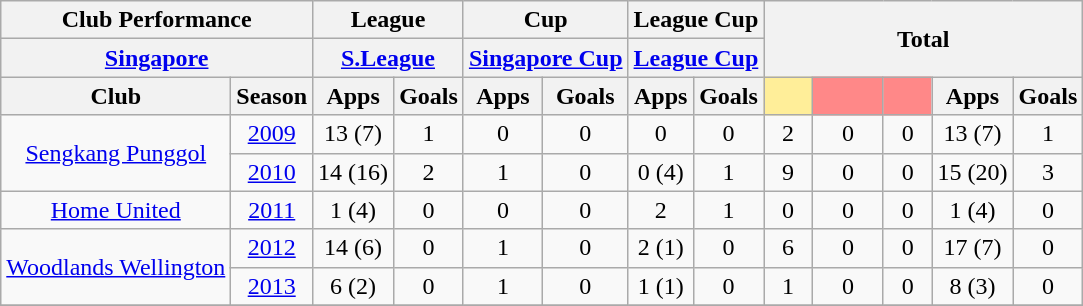<table class="wikitable" style="text-align:center;">
<tr>
<th colspan="2">Club Performance</th>
<th colspan="2">League</th>
<th colspan="2">Cup</th>
<th colspan="2">League Cup</th>
<th colspan="5" rowspan="2">Total</th>
</tr>
<tr>
<th colspan="2"><a href='#'>Singapore</a></th>
<th colspan="2"><a href='#'>S.League</a></th>
<th colspan="2"><a href='#'>Singapore Cup</a></th>
<th colspan="2"><a href='#'>League Cup</a></th>
</tr>
<tr>
<th>Club</th>
<th>Season</th>
<th>Apps</th>
<th>Goals</th>
<th>Apps</th>
<th>Goals</th>
<th>Apps</th>
<th>Goals</th>
<th style="width:25px; background:#fe9;"></th>
<th style="width:40px; background:#ff8888;"></th>
<th style="width:25px; background:#ff8888;"></th>
<th>Apps</th>
<th>Goals</th>
</tr>
<tr>
<td rowspan="2"><a href='#'>Sengkang Punggol</a></td>
<td><a href='#'>2009</a></td>
<td>13 (7)</td>
<td>1</td>
<td>0</td>
<td>0</td>
<td>0</td>
<td>0</td>
<td>2</td>
<td>0</td>
<td>0</td>
<td>13 (7)</td>
<td>1</td>
</tr>
<tr>
<td><a href='#'>2010</a></td>
<td>14 (16)</td>
<td>2</td>
<td>1</td>
<td>0</td>
<td>0 (4)</td>
<td>1</td>
<td>9</td>
<td>0</td>
<td>0</td>
<td>15 (20)</td>
<td>3</td>
</tr>
<tr>
<td rowspan="1"><a href='#'>Home United</a></td>
<td><a href='#'>2011</a></td>
<td>1 (4)</td>
<td>0</td>
<td>0</td>
<td>0</td>
<td>2</td>
<td>1</td>
<td>0</td>
<td>0</td>
<td>0</td>
<td>1 (4)</td>
<td>0</td>
</tr>
<tr>
<td rowspan="2"><a href='#'>Woodlands Wellington</a></td>
<td><a href='#'>2012</a></td>
<td>14 (6)</td>
<td>0</td>
<td>1</td>
<td>0</td>
<td>2 (1)</td>
<td>0</td>
<td>6</td>
<td>0</td>
<td>0</td>
<td>17 (7)</td>
<td>0</td>
</tr>
<tr>
<td><a href='#'>2013</a></td>
<td>6 (2)</td>
<td>0</td>
<td>1</td>
<td>0</td>
<td>1 (1)</td>
<td>0</td>
<td>1</td>
<td>0</td>
<td>0</td>
<td>8 (3)</td>
<td>0</td>
</tr>
<tr>
</tr>
</table>
